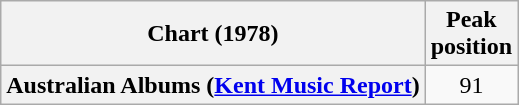<table class="wikitable plainrowheaders">
<tr>
<th>Chart (1978)</th>
<th>Peak<br>position</th>
</tr>
<tr>
<th scope="row">Australian Albums (<a href='#'>Kent Music Report</a>)</th>
<td style="text-align:center;">91</td>
</tr>
</table>
